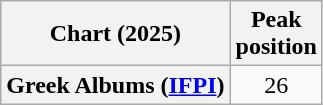<table class="wikitable sortable plainrowheaders" style="text-align:center">
<tr>
<th scope="col">Chart (2025)</th>
<th scope="col">Peak<br> position</th>
</tr>
<tr>
<th scope="row">Greek Albums (<a href='#'>IFPI</a>)</th>
<td>26</td>
</tr>
</table>
